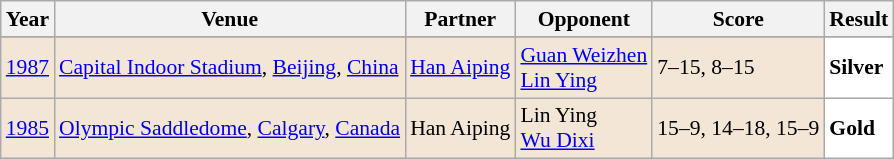<table class="sortable wikitable" style="font-size: 90%;">
<tr>
<th>Year</th>
<th>Venue</th>
<th>Partner</th>
<th>Opponent</th>
<th>Score</th>
<th>Result</th>
</tr>
<tr>
</tr>
<tr style="background:#F3E6D7">
<td align="center"><a href='#'>1987</a></td>
<td align="left"><a href='#'>Capital Indoor Stadium</a>, <a href='#'>Beijing</a>, <a href='#'>China</a></td>
<td align="left"> <a href='#'>Han Aiping</a></td>
<td align="left"> <a href='#'>Guan Weizhen</a> <br>  <a href='#'>Lin Ying</a></td>
<td align="left">7–15, 8–15</td>
<td style="text-align:left; background:white"> <strong>Silver</strong></td>
</tr>
<tr style="background:#F3E6D7">
<td align="center"><a href='#'>1985</a></td>
<td align="left"><a href='#'>Olympic Saddledome</a>, <a href='#'>Calgary</a>, <a href='#'>Canada</a></td>
<td align="left"> Han Aiping</td>
<td align="left"> Lin Ying <br>  <a href='#'>Wu Dixi</a></td>
<td align="left">15–9, 14–18, 15–9</td>
<td style="text-align:left; background:white"> <strong>Gold</strong></td>
</tr>
</table>
